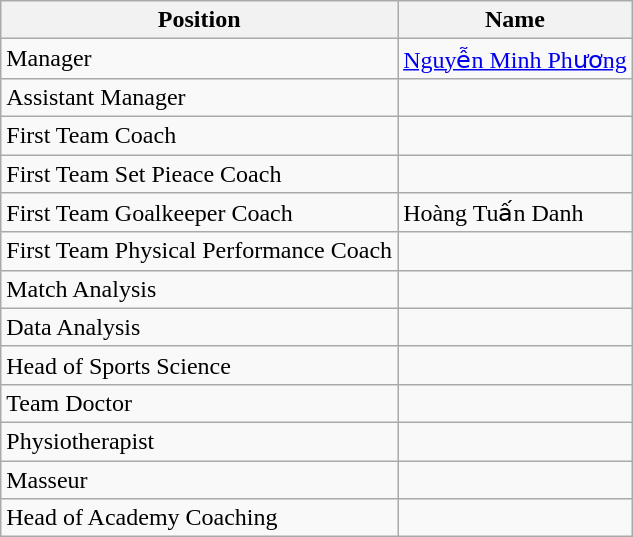<table class="wikitable">
<tr>
<th>Position</th>
<th>Name</th>
</tr>
<tr>
<td>Manager</td>
<td> <a href='#'>Nguyễn Minh Phương</a></td>
</tr>
<tr>
<td>Assistant Manager</td>
<td></td>
</tr>
<tr>
<td>First Team Coach</td>
<td></td>
</tr>
<tr>
<td>First Team Set Pieace Coach</td>
<td></td>
</tr>
<tr>
<td>First Team Goalkeeper Coach</td>
<td> Hoàng Tuấn Danh</td>
</tr>
<tr>
<td>First Team Physical Performance Coach</td>
<td></td>
</tr>
<tr>
<td>Match Analysis</td>
<td></td>
</tr>
<tr>
<td>Data Analysis</td>
<td></td>
</tr>
<tr>
<td>Head of Sports Science</td>
<td></td>
</tr>
<tr>
<td>Team Doctor</td>
<td></td>
</tr>
<tr>
<td>Physiotherapist</td>
<td></td>
</tr>
<tr>
<td>Masseur</td>
<td></td>
</tr>
<tr>
<td>Head of Academy Coaching</td>
<td></td>
</tr>
</table>
